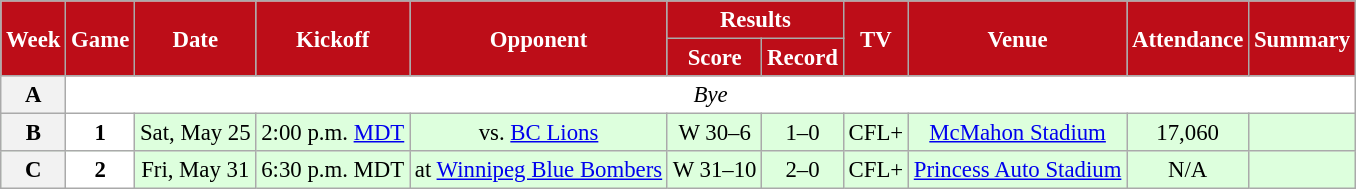<table class="wikitable" style="font-size: 95%;">
<tr>
<th style="background:#BD0D18;color:#FFFFFF;" rowspan=2>Week</th>
<th style="background:#BD0D18;color:#FFFFFF;" rowspan=2>Game</th>
<th style="background:#BD0D18;color:#FFFFFF;" rowspan=2>Date</th>
<th style="background:#BD0D18;color:#FFFFFF;" rowspan=2>Kickoff</th>
<th style="background:#BD0D18;color:#FFFFFF;" rowspan=2>Opponent</th>
<th style="background:#BD0D18;color:#FFFFFF;" colspan=2>Results</th>
<th style="background:#BD0D18;color:#FFFFFF;" rowspan=2>TV</th>
<th style="background:#BD0D18;color:#FFFFFF;" rowspan=2>Venue</th>
<th style="background:#BD0D18;color:#FFFFFF;" rowspan=2>Attendance</th>
<th style="background:#BD0D18;color:#FFFFFF;" rowspan=2>Summary</th>
</tr>
<tr>
<th style="background:#BD0D18;color:#FFFFFF;">Score</th>
<th style="background:#BD0D18;color:#FFFFFF;">Record</th>
</tr>
<tr align="center"= bgcolor="#ffffff">
<th align="center"><strong>A</strong></th>
<td colspan=10 align="center" valign="middle"><em>Bye</em></td>
</tr>
<tr align="center" bgcolor="ddffdd">
<th align="center"><strong>B</strong></th>
<th style="text-align:center; background:white;"><span><strong>1</strong></span></th>
<td align="center">Sat, May 25</td>
<td align="center">2:00 p.m. <a href='#'>MDT</a></td>
<td align="center">vs. <a href='#'>BC Lions</a></td>
<td align="center">W 30–6</td>
<td align="center">1–0</td>
<td align="center">CFL+</td>
<td align="center"><a href='#'>McMahon Stadium</a></td>
<td align="center">17,060</td>
<td align="center"></td>
</tr>
<tr align="center" bgcolor="ddffdd">
<th align="center"><strong>C</strong></th>
<th style="text-align:center; background:white;"><span><strong>2</strong></span></th>
<td align="center">Fri, May 31</td>
<td align="center">6:30 p.m. MDT</td>
<td align="center">at <a href='#'>Winnipeg Blue Bombers</a></td>
<td align="center">W 31–10</td>
<td align="center">2–0</td>
<td align="center">CFL+</td>
<td align="center"><a href='#'>Princess Auto Stadium</a></td>
<td align="center">N/A</td>
<td align="center"></td>
</tr>
</table>
